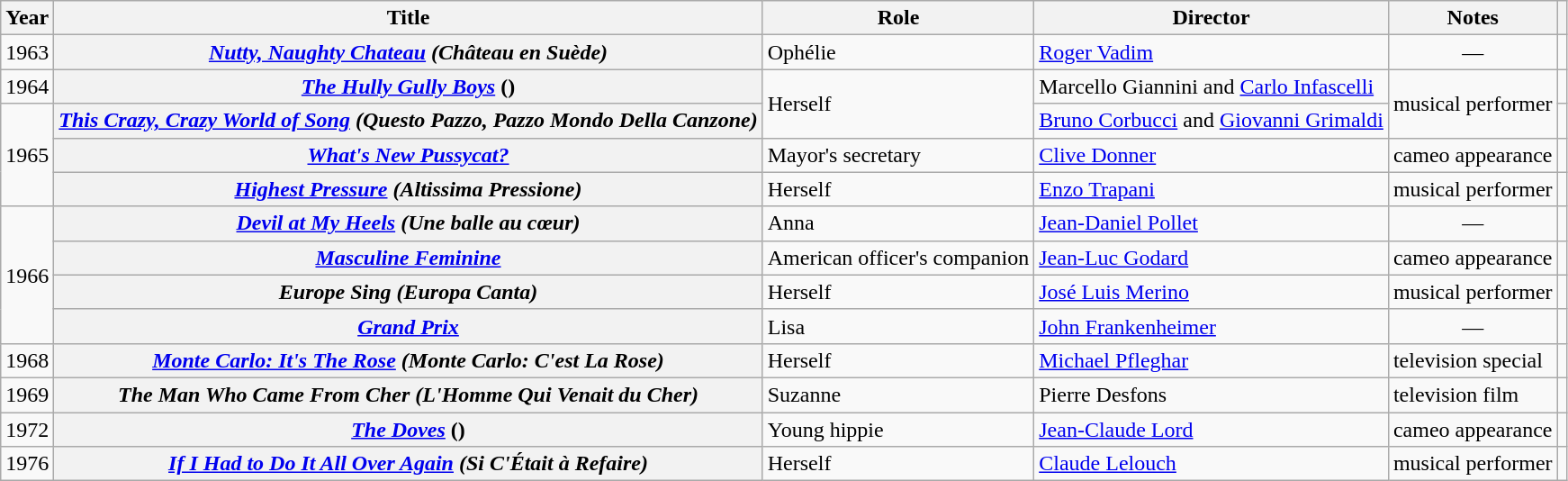<table class="wikitable plainrowheaders sortable">
<tr>
<th scope="col">Year</th>
<th scope="col">Title</th>
<th scope="col">Role</th>
<th>Director</th>
<th scope="col" class="unsortable">Notes</th>
<th scope="col"></th>
</tr>
<tr>
<td>1963</td>
<th scope=row><em><a href='#'>Nutty, Naughty Chateau</a> (Château en Suède)</em></th>
<td>Ophélie</td>
<td><a href='#'>Roger Vadim</a></td>
<td style="text-align:center;">—</td>
<td style="text-align:center;"></td>
</tr>
<tr>
<td>1964</td>
<th scope=row><em><a href='#'>The Hully Gully Boys</a></em> ()</th>
<td rowspan="2">Herself</td>
<td>Marcello Giannini and <a href='#'>Carlo Infascelli</a></td>
<td rowspan="2">musical performer</td>
<td style="text-align:center;"></td>
</tr>
<tr>
<td rowspan="3">1965</td>
<th scope=row><em><a href='#'>This Crazy, Crazy World of Song</a> (Questo Pazzo, Pazzo Mondo Della Canzone)</em></th>
<td><a href='#'>Bruno Corbucci</a> and <a href='#'>Giovanni Grimaldi</a></td>
<td style="text-align:center;"></td>
</tr>
<tr>
<th scope=row><em><a href='#'>What's New Pussycat?</a></em></th>
<td>Mayor's secretary</td>
<td><a href='#'>Clive Donner</a></td>
<td>cameo appearance</td>
<td style="text-align:center;"></td>
</tr>
<tr>
<th scope=row><em><a href='#'>Highest Pressure</a> (Altissima Pressione)</em></th>
<td>Herself</td>
<td><a href='#'>Enzo Trapani</a></td>
<td>musical performer</td>
<td style="text-align:center;"></td>
</tr>
<tr>
<td rowspan="4">1966</td>
<th scope=row><em><a href='#'>Devil at My Heels</a> (Une balle au cœur)</em></th>
<td>Anna</td>
<td><a href='#'>Jean-Daniel Pollet</a></td>
<td style="text-align:center;">—</td>
<td style="text-align:center;"></td>
</tr>
<tr>
<th scope=row><em><a href='#'>Masculine Feminine</a></em></th>
<td>American officer's companion</td>
<td><a href='#'>Jean-Luc Godard</a></td>
<td>cameo appearance</td>
<td style="text-align:center;"></td>
</tr>
<tr>
<th scope=row><em>Europe Sing (Europa Canta)</em></th>
<td>Herself</td>
<td><a href='#'>José Luis Merino</a></td>
<td>musical performer</td>
<td style="text-align:center;"></td>
</tr>
<tr>
<th scope=row><em><a href='#'>Grand Prix</a></em></th>
<td>Lisa</td>
<td><a href='#'>John Frankenheimer</a></td>
<td style="text-align:center;">—</td>
<td style="text-align:center;"></td>
</tr>
<tr>
<td>1968</td>
<th scope=row><em><a href='#'>Monte Carlo: It's The Rose</a> (Monte Carlo: C'est La Rose)</em></th>
<td>Herself</td>
<td><a href='#'>Michael Pfleghar</a></td>
<td>television special</td>
<td style="text-align:center;"></td>
</tr>
<tr>
<td>1969</td>
<th scope=row><em>The Man Who Came From Cher (L'Homme Qui Venait du Cher)</em></th>
<td>Suzanne</td>
<td>Pierre Desfons</td>
<td>television film</td>
<td style="text-align:center;"></td>
</tr>
<tr>
<td>1972</td>
<th scope=row><em><a href='#'>The Doves</a></em> ()</th>
<td>Young hippie</td>
<td><a href='#'>Jean-Claude Lord</a></td>
<td>cameo appearance</td>
<td style="text-align:center;"></td>
</tr>
<tr>
<td>1976</td>
<th scope=row><em><a href='#'>If I Had to Do It All Over Again</a> (Si C'Était à Refaire)</em></th>
<td>Herself</td>
<td><a href='#'>Claude Lelouch</a></td>
<td>musical performer</td>
<td style="text-align:center;"></td>
</tr>
</table>
